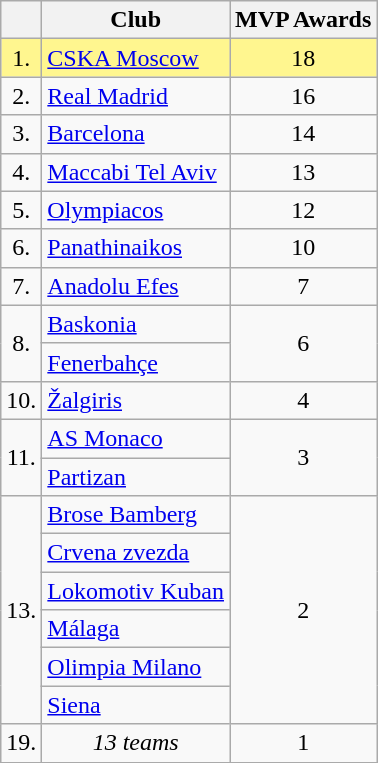<table class="wikitable">
<tr>
<th></th>
<th>Club</th>
<th>MVP Awards</th>
</tr>
<tr bgcolor="#FFF68F">
<td style="text-align:center;">1.</td>
<td> <a href='#'>CSKA Moscow</a></td>
<td style="text-align:center;">18</td>
</tr>
<tr>
<td style="text-align:center;">2.</td>
<td> <a href='#'>Real Madrid</a></td>
<td style="text-align:center;">16</td>
</tr>
<tr>
<td style="text-align:center;">3.</td>
<td> <a href='#'>Barcelona</a></td>
<td style="text-align:center;">14</td>
</tr>
<tr>
<td style="text-align:center;">4.</td>
<td> <a href='#'>Maccabi Tel Aviv</a></td>
<td style="text-align:center;">13</td>
</tr>
<tr>
<td style="text-align:center;">5.</td>
<td> <a href='#'>Olympiacos</a></td>
<td style="text-align:center;">12</td>
</tr>
<tr>
<td style="text-align:center;">6.</td>
<td> <a href='#'>Panathinaikos</a></td>
<td style="text-align:center;">10</td>
</tr>
<tr>
<td style="text-align:center;">7.</td>
<td> <a href='#'>Anadolu Efes</a></td>
<td style="text-align:center;">7</td>
</tr>
<tr>
<td rowspan=2 style="text-align:center;">8.</td>
<td> <a href='#'>Baskonia</a></td>
<td rowspan=2 style="text-align:center;">6</td>
</tr>
<tr>
<td> <a href='#'>Fenerbahçe</a></td>
</tr>
<tr>
<td style="text-align:center;">10.</td>
<td> <a href='#'>Žalgiris</a></td>
<td style="text-align:center;">4</td>
</tr>
<tr>
<td rowspan=2 style="text-align:center;">11.</td>
<td> <a href='#'>AS Monaco</a></td>
<td rowspan=2 style="text-align:center;">3</td>
</tr>
<tr>
<td> <a href='#'>Partizan</a></td>
</tr>
<tr>
<td rowspan=6 style="text-align:center;">13.</td>
<td> <a href='#'>Brose Bamberg</a></td>
<td rowspan=6 style="text-align:center;">2</td>
</tr>
<tr>
<td> <a href='#'>Crvena zvezda</a></td>
</tr>
<tr>
<td> <a href='#'>Lokomotiv Kuban</a></td>
</tr>
<tr>
<td> <a href='#'>Málaga</a></td>
</tr>
<tr>
<td> <a href='#'>Olimpia Milano</a></td>
</tr>
<tr>
<td> <a href='#'>Siena</a></td>
</tr>
<tr>
<td style="text-align:center;">19.</td>
<td style="text-align:center;"><em>13 teams</em></td>
<td style="text-align:center;">1</td>
</tr>
</table>
